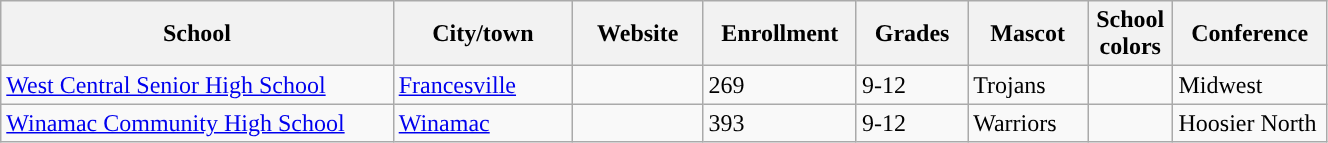<table class="wikitable sortable" width="70%">
<tr>
<th width="20%">School</th>
<th width="08%">City/town</th>
<th width="06%">Website</th>
<th width="04%">Enrollment</th>
<th width="04%">Grades</th>
<th width="04%">Mascot</th>
<th width=01%>School colors</th>
<th width="04%">Conference</th>
</tr>
<tr>
<td><a href='#'>West Central Senior High School</a></td>
<td><a href='#'>Francesville</a></td>
<td></td>
<td>269</td>
<td>9-12</td>
<td>Trojans</td>
<td> </td>
<td>Midwest</td>
</tr>
<tr>
<td><a href='#'>Winamac Community High School</a></td>
<td><a href='#'>Winamac</a></td>
<td></td>
<td>393</td>
<td>9-12</td>
<td>Warriors</td>
<td> </td>
<td>Hoosier North</td>
</tr>
</table>
